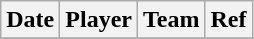<table class="wikitable">
<tr>
<th>Date</th>
<th>Player</th>
<th>Team</th>
<th>Ref</th>
</tr>
<tr>
</tr>
</table>
